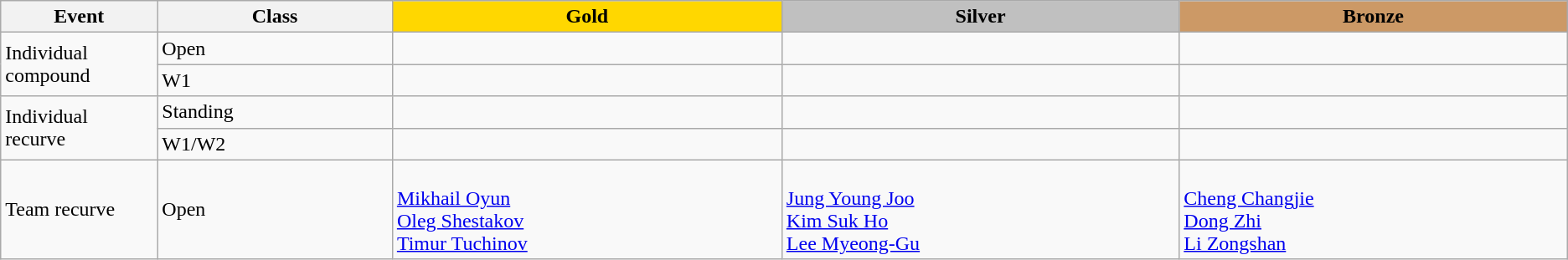<table class=wikitable style="font-size:100%">
<tr>
<th rowspan="1" width="10%">Event</th>
<th rowspan="1" width="15%">Class</th>
<th rowspan="1" style="background:gold;">Gold</th>
<th colspan="1" style="background:silver;">Silver</th>
<th colspan="1" style="background:#CC9966;">Bronze</th>
</tr>
<tr>
<td rowspan="2">Individual compound<br></td>
<td>Open</td>
<td></td>
<td></td>
<td></td>
</tr>
<tr>
<td>W1</td>
<td></td>
<td></td>
<td></td>
</tr>
<tr>
<td rowspan="2">Individual recurve<br></td>
<td>Standing</td>
<td></td>
<td></td>
<td></td>
</tr>
<tr>
<td>W1/W2</td>
<td></td>
<td></td>
<td></td>
</tr>
<tr>
<td rowspan="1">Team recurve<br></td>
<td>Open</td>
<td><br><a href='#'>Mikhail Oyun</a><br><a href='#'>Oleg Shestakov</a><br><a href='#'>Timur Tuchinov</a></td>
<td><br><a href='#'>Jung Young Joo</a><br><a href='#'>Kim Suk Ho</a><br><a href='#'>Lee Myeong-Gu</a></td>
<td><br><a href='#'>Cheng Changjie</a><br><a href='#'>Dong Zhi</a><br><a href='#'>Li Zongshan</a></td>
</tr>
</table>
